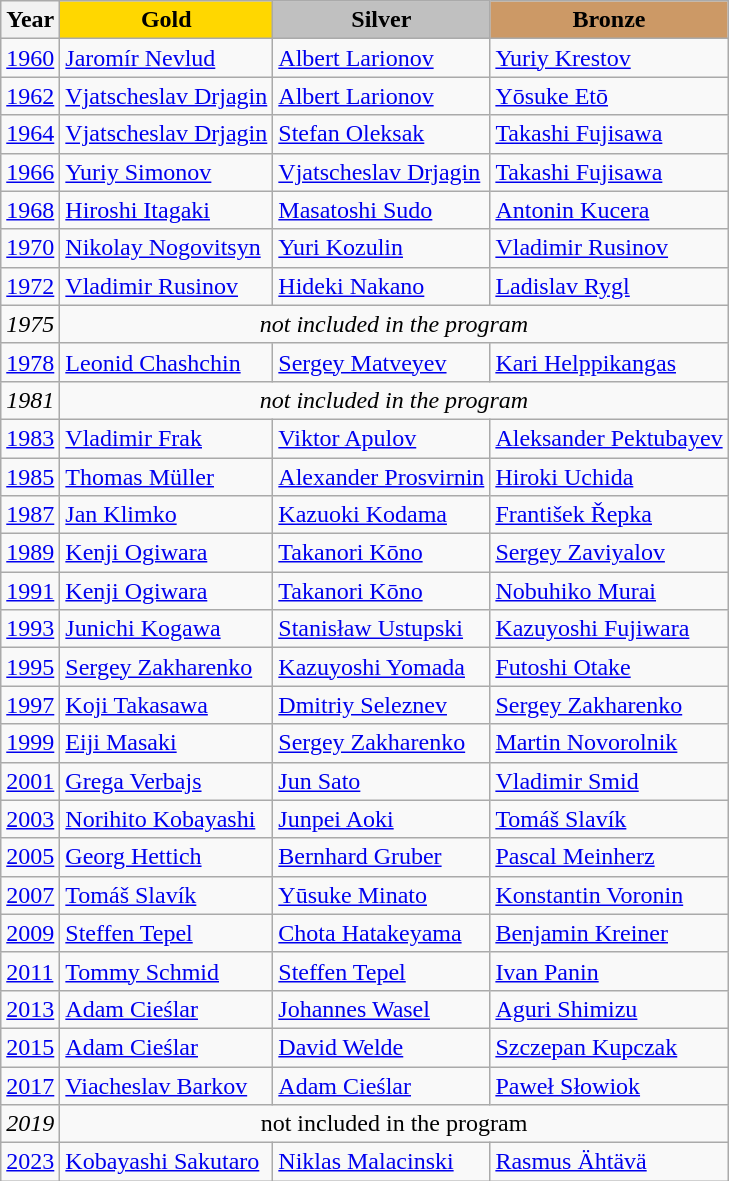<table class="wikitable">
<tr>
<th>Year</th>
<td align=center bgcolor=gold><strong>Gold</strong></td>
<td align=center bgcolor=silver><strong>Silver</strong></td>
<td align=center bgcolor=cc9966><strong>Bronze</strong></td>
</tr>
<tr>
<td><a href='#'>1960</a></td>
<td> <a href='#'>Jaromír Nevlud</a></td>
<td> <a href='#'>Albert Larionov</a></td>
<td> <a href='#'>Yuriy Krestov</a></td>
</tr>
<tr>
<td><a href='#'>1962</a></td>
<td> <a href='#'>Vjatscheslav Drjagin</a></td>
<td> <a href='#'>Albert Larionov</a></td>
<td> <a href='#'>Yōsuke Etō</a></td>
</tr>
<tr>
<td><a href='#'>1964</a></td>
<td> <a href='#'>Vjatscheslav Drjagin</a></td>
<td> <a href='#'>Stefan Oleksak</a></td>
<td> <a href='#'>Takashi Fujisawa</a></td>
</tr>
<tr>
<td><a href='#'>1966</a></td>
<td> <a href='#'>Yuriy Simonov</a></td>
<td> <a href='#'>Vjatscheslav Drjagin</a></td>
<td> <a href='#'>Takashi Fujisawa</a></td>
</tr>
<tr>
<td><a href='#'>1968</a></td>
<td> <a href='#'>Hiroshi Itagaki</a></td>
<td> <a href='#'>Masatoshi Sudo</a></td>
<td> <a href='#'>Antonin Kucera</a></td>
</tr>
<tr>
<td><a href='#'>1970</a></td>
<td> <a href='#'>Nikolay Nogovitsyn</a></td>
<td> <a href='#'>Yuri Kozulin</a></td>
<td> <a href='#'>Vladimir Rusinov</a></td>
</tr>
<tr>
<td><a href='#'>1972</a></td>
<td> <a href='#'>Vladimir Rusinov</a></td>
<td> <a href='#'>Hideki Nakano</a></td>
<td> <a href='#'>Ladislav Rygl</a></td>
</tr>
<tr>
<td><em>1975</em></td>
<td colspan=3 align=center><em>not included in the program</em></td>
</tr>
<tr>
<td><a href='#'>1978</a></td>
<td> <a href='#'>Leonid Chashchin</a></td>
<td> <a href='#'>Sergey Matveyev</a></td>
<td> <a href='#'>Kari Helppikangas</a></td>
</tr>
<tr>
<td><em>1981</em></td>
<td colspan=3 align=center><em>not included in the program</em></td>
</tr>
<tr>
<td><a href='#'>1983</a></td>
<td> <a href='#'>Vladimir Frak</a></td>
<td> <a href='#'>Viktor Apulov</a></td>
<td> <a href='#'>Aleksander Pektubayev</a></td>
</tr>
<tr>
<td><a href='#'>1985</a></td>
<td> <a href='#'>Thomas Müller</a></td>
<td> <a href='#'>Alexander Prosvirnin</a></td>
<td> <a href='#'>Hiroki Uchida</a></td>
</tr>
<tr>
<td><a href='#'>1987</a></td>
<td> <a href='#'>Jan Klimko</a></td>
<td> <a href='#'>Kazuoki Kodama</a></td>
<td> <a href='#'>František Řepka</a></td>
</tr>
<tr>
<td><a href='#'>1989</a></td>
<td> <a href='#'>Kenji Ogiwara</a></td>
<td> <a href='#'>Takanori Kōno</a></td>
<td> <a href='#'>Sergey Zaviyalov</a></td>
</tr>
<tr>
<td><a href='#'>1991</a></td>
<td> <a href='#'>Kenji Ogiwara</a></td>
<td> <a href='#'>Takanori Kōno</a></td>
<td> <a href='#'>Nobuhiko Murai</a></td>
</tr>
<tr>
<td><a href='#'>1993</a></td>
<td> <a href='#'>Junichi Kogawa</a></td>
<td> <a href='#'>Stanisław Ustupski</a></td>
<td> <a href='#'>Kazuyoshi Fujiwara</a></td>
</tr>
<tr>
<td><a href='#'>1995</a></td>
<td> <a href='#'>Sergey Zakharenko</a></td>
<td> <a href='#'>Kazuyoshi Yomada</a></td>
<td> <a href='#'>Futoshi Otake</a></td>
</tr>
<tr>
<td><a href='#'>1997</a></td>
<td> <a href='#'>Koji Takasawa</a></td>
<td> <a href='#'>Dmitriy Seleznev</a></td>
<td> <a href='#'>Sergey Zakharenko</a></td>
</tr>
<tr>
<td><a href='#'>1999</a></td>
<td> <a href='#'>Eiji Masaki</a></td>
<td> <a href='#'>Sergey Zakharenko</a></td>
<td> <a href='#'>Martin Novorolnik</a></td>
</tr>
<tr>
<td><a href='#'>2001</a></td>
<td> <a href='#'>Grega Verbajs</a></td>
<td> <a href='#'>Jun Sato</a></td>
<td> <a href='#'>Vladimir Smid</a></td>
</tr>
<tr>
<td><a href='#'>2003</a></td>
<td> <a href='#'>Norihito Kobayashi</a></td>
<td> <a href='#'>Junpei Aoki</a></td>
<td> <a href='#'>Tomáš Slavík</a></td>
</tr>
<tr>
<td><a href='#'>2005</a></td>
<td> <a href='#'>Georg Hettich</a></td>
<td> <a href='#'>Bernhard Gruber</a></td>
<td> <a href='#'>Pascal Meinherz</a></td>
</tr>
<tr>
<td><a href='#'>2007</a></td>
<td> <a href='#'>Tomáš Slavík</a></td>
<td> <a href='#'>Yūsuke Minato</a></td>
<td> <a href='#'>Konstantin Voronin</a></td>
</tr>
<tr>
<td><a href='#'>2009</a></td>
<td> <a href='#'>Steffen Tepel</a></td>
<td> <a href='#'>Chota Hatakeyama</a></td>
<td> <a href='#'>Benjamin Kreiner</a></td>
</tr>
<tr>
<td><a href='#'>2011</a></td>
<td> <a href='#'>Tommy Schmid</a></td>
<td> <a href='#'>Steffen Tepel</a></td>
<td> <a href='#'>Ivan Panin</a></td>
</tr>
<tr>
<td><a href='#'>2013</a></td>
<td> <a href='#'>Adam Cieślar</a></td>
<td> <a href='#'>Johannes Wasel</a></td>
<td> <a href='#'>Aguri Shimizu</a></td>
</tr>
<tr>
<td><a href='#'>2015</a></td>
<td> <a href='#'>Adam Cieślar</a></td>
<td> <a href='#'>David Welde</a></td>
<td> <a href='#'>Szczepan Kupczak</a></td>
</tr>
<tr>
<td><a href='#'>2017</a></td>
<td> <a href='#'>Viacheslav Barkov</a></td>
<td> <a href='#'>Adam Cieślar</a></td>
<td> <a href='#'>Paweł Słowiok</a></td>
</tr>
<tr>
<td><em>2019</td>
<td colspan=3 align=center></em>not included in the program<em></td>
</tr>
<tr>
<td><a href='#'>2023</a></td>
<td> <a href='#'>Kobayashi Sakutaro</a></td>
<td> <a href='#'>Niklas Malacinski</a></td>
<td> <a href='#'>Rasmus Ähtävä</a></td>
</tr>
</table>
